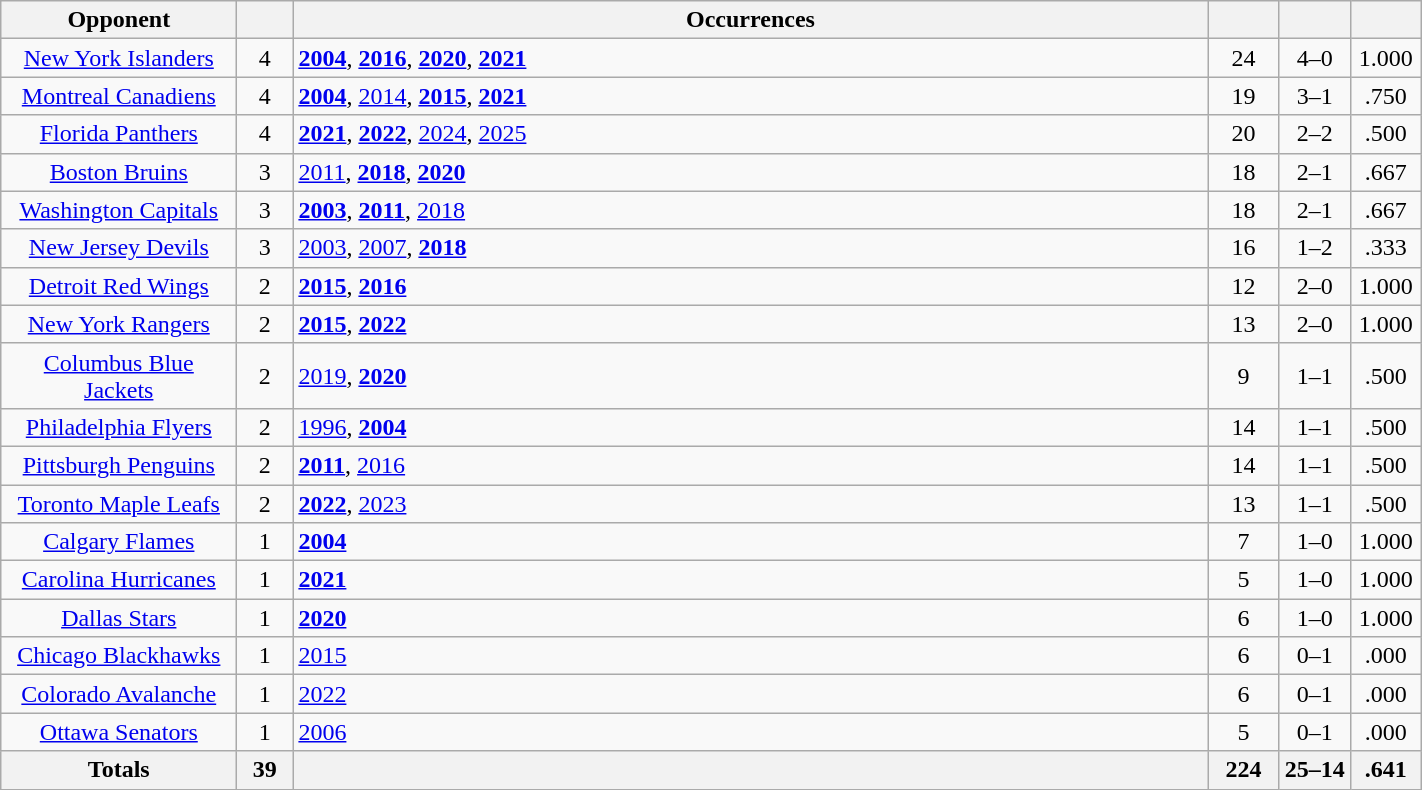<table class="wikitable sortable" style="text-align: center; width: 75%;">
<tr>
<th width="150">Opponent</th>
<th width="30"></th>
<th>Occurrences</th>
<th width="40"></th>
<th width="40"></th>
<th width="40"></th>
</tr>
<tr>
<td><a href='#'>New York Islanders</a></td>
<td>4</td>
<td align=left><strong><a href='#'>2004</a></strong>, <strong><a href='#'>2016</a></strong>, <strong><a href='#'>2020</a></strong>, <strong><a href='#'>2021</a></strong></td>
<td>24</td>
<td>4–0</td>
<td>1.000</td>
</tr>
<tr>
<td><a href='#'>Montreal Canadiens</a></td>
<td>4</td>
<td align=left><strong><a href='#'>2004</a></strong>, <a href='#'>2014</a>, <strong><a href='#'>2015</a></strong>, <strong><a href='#'>2021</a></strong></td>
<td>19</td>
<td>3–1</td>
<td>.750</td>
</tr>
<tr>
<td><a href='#'>Florida Panthers</a></td>
<td>4</td>
<td align=left><strong><a href='#'>2021</a></strong>, <strong><a href='#'>2022</a></strong>, <a href='#'>2024</a>, <a href='#'>2025</a></td>
<td>20</td>
<td>2–2</td>
<td>.500</td>
</tr>
<tr>
<td><a href='#'>Boston Bruins</a></td>
<td>3</td>
<td align=left><a href='#'>2011</a>, <strong><a href='#'>2018</a></strong>, <strong><a href='#'>2020</a></strong></td>
<td>18</td>
<td>2–1</td>
<td>.667</td>
</tr>
<tr>
<td><a href='#'>Washington Capitals</a></td>
<td>3</td>
<td align=left><strong><a href='#'>2003</a></strong>, <strong><a href='#'>2011</a></strong>, <a href='#'>2018</a></td>
<td>18</td>
<td>2–1</td>
<td>.667</td>
</tr>
<tr>
<td><a href='#'>New Jersey Devils</a></td>
<td>3</td>
<td align=left><a href='#'>2003</a>, <a href='#'>2007</a>, <strong><a href='#'>2018</a></strong></td>
<td>16</td>
<td>1–2</td>
<td>.333</td>
</tr>
<tr>
<td><a href='#'>Detroit Red Wings</a></td>
<td>2</td>
<td align=left><strong><a href='#'>2015</a></strong>, <strong><a href='#'>2016</a></strong></td>
<td>12</td>
<td>2–0</td>
<td>1.000</td>
</tr>
<tr>
<td><a href='#'>New York Rangers</a></td>
<td>2</td>
<td align=left><strong><a href='#'>2015</a></strong>, <strong><a href='#'>2022</a></strong></td>
<td>13</td>
<td>2–0</td>
<td>1.000</td>
</tr>
<tr>
<td><a href='#'>Columbus Blue Jackets</a></td>
<td>2</td>
<td align=left><a href='#'>2019</a>, <strong><a href='#'>2020</a></strong></td>
<td>9</td>
<td>1–1</td>
<td>.500</td>
</tr>
<tr>
<td><a href='#'>Philadelphia Flyers</a></td>
<td>2</td>
<td align=left><a href='#'>1996</a>, <strong><a href='#'>2004</a></strong></td>
<td>14</td>
<td>1–1</td>
<td>.500</td>
</tr>
<tr>
<td><a href='#'>Pittsburgh Penguins</a></td>
<td>2</td>
<td align=left><strong><a href='#'>2011</a></strong>, <a href='#'>2016</a></td>
<td>14</td>
<td>1–1</td>
<td>.500</td>
</tr>
<tr>
<td><a href='#'>Toronto Maple Leafs</a></td>
<td>2</td>
<td align=left><strong><a href='#'>2022</a></strong>, <a href='#'>2023</a></td>
<td>13</td>
<td>1–1</td>
<td>.500</td>
</tr>
<tr>
<td><a href='#'>Calgary Flames</a></td>
<td>1</td>
<td align=left><strong><a href='#'>2004</a></strong></td>
<td>7</td>
<td>1–0</td>
<td>1.000</td>
</tr>
<tr>
<td><a href='#'>Carolina Hurricanes</a></td>
<td>1</td>
<td align=left><strong><a href='#'>2021</a></strong></td>
<td>5</td>
<td>1–0</td>
<td>1.000</td>
</tr>
<tr>
<td><a href='#'>Dallas Stars</a></td>
<td>1</td>
<td align=left><strong><a href='#'>2020</a></strong></td>
<td>6</td>
<td>1–0</td>
<td>1.000</td>
</tr>
<tr>
<td><a href='#'>Chicago Blackhawks</a></td>
<td>1</td>
<td align=left><a href='#'>2015</a></td>
<td>6</td>
<td>0–1</td>
<td>.000</td>
</tr>
<tr>
<td><a href='#'>Colorado Avalanche</a></td>
<td>1</td>
<td align=left><a href='#'>2022</a></td>
<td>6</td>
<td>0–1</td>
<td>.000</td>
</tr>
<tr>
<td><a href='#'>Ottawa Senators</a></td>
<td>1</td>
<td align=left><a href='#'>2006</a></td>
<td>5</td>
<td>0–1</td>
<td>.000</td>
</tr>
<tr>
<th width="150">Totals</th>
<th width="30">39</th>
<th></th>
<th width="40">224</th>
<th width="40">25–14</th>
<th width="40">.641</th>
</tr>
</table>
